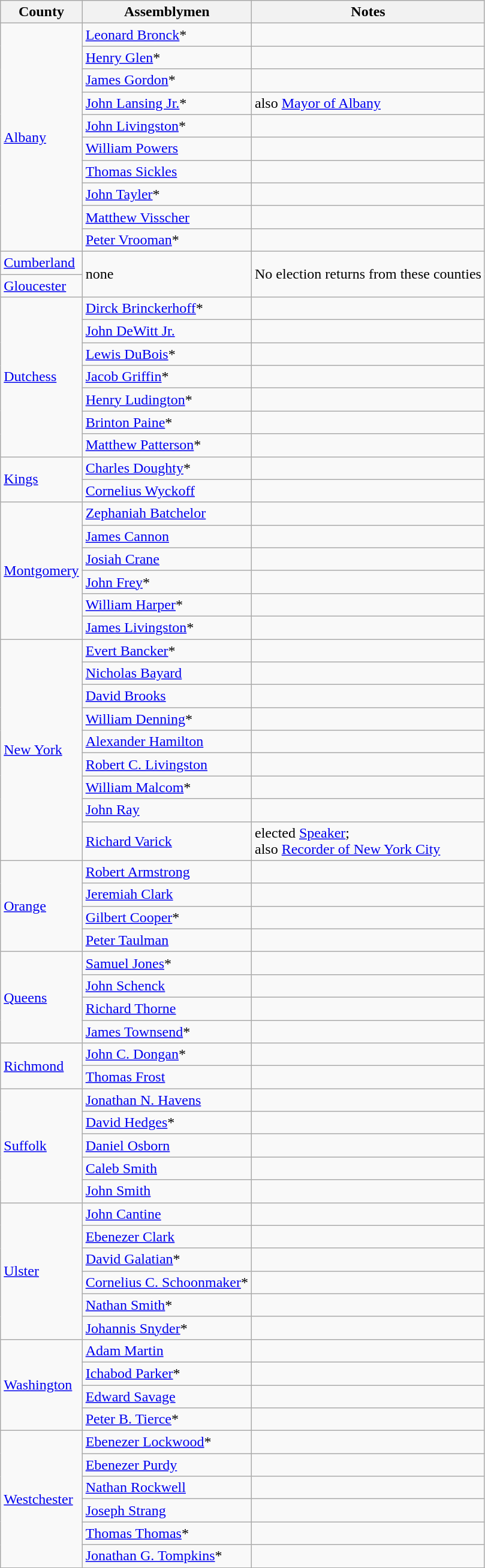<table class=wikitable>
<tr>
<th>County</th>
<th>Assemblymen</th>
<th>Notes</th>
</tr>
<tr>
<td rowspan="10"><a href='#'>Albany</a></td>
<td><a href='#'>Leonard Bronck</a>*</td>
<td></td>
</tr>
<tr>
<td><a href='#'>Henry Glen</a>*</td>
<td></td>
</tr>
<tr>
<td><a href='#'>James Gordon</a>*</td>
<td></td>
</tr>
<tr>
<td><a href='#'>John Lansing Jr.</a>*</td>
<td>also <a href='#'>Mayor of Albany</a></td>
</tr>
<tr>
<td><a href='#'>John Livingston</a>*</td>
<td></td>
</tr>
<tr>
<td><a href='#'>William Powers</a></td>
<td></td>
</tr>
<tr>
<td><a href='#'>Thomas Sickles</a></td>
<td></td>
</tr>
<tr>
<td><a href='#'>John Tayler</a>*</td>
<td></td>
</tr>
<tr>
<td><a href='#'>Matthew Visscher</a></td>
<td></td>
</tr>
<tr>
<td><a href='#'>Peter Vrooman</a>*</td>
<td></td>
</tr>
<tr>
<td><a href='#'>Cumberland</a></td>
<td rowspan="2">none</td>
<td rowspan="2">No election returns from these counties</td>
</tr>
<tr>
<td><a href='#'>Gloucester</a></td>
</tr>
<tr>
<td rowspan="7"><a href='#'>Dutchess</a></td>
<td><a href='#'>Dirck Brinckerhoff</a>*</td>
<td></td>
</tr>
<tr>
<td><a href='#'>John DeWitt Jr.</a></td>
<td></td>
</tr>
<tr>
<td><a href='#'>Lewis DuBois</a>*</td>
<td></td>
</tr>
<tr>
<td><a href='#'>Jacob Griffin</a>*</td>
<td></td>
</tr>
<tr>
<td><a href='#'>Henry Ludington</a>*</td>
<td></td>
</tr>
<tr>
<td><a href='#'>Brinton Paine</a>*</td>
<td></td>
</tr>
<tr>
<td><a href='#'>Matthew Patterson</a>*</td>
<td></td>
</tr>
<tr>
<td rowspan="2"><a href='#'>Kings</a></td>
<td><a href='#'>Charles Doughty</a>*</td>
<td></td>
</tr>
<tr>
<td><a href='#'>Cornelius Wyckoff</a></td>
<td></td>
</tr>
<tr>
<td rowspan="6"><a href='#'>Montgomery</a></td>
<td><a href='#'>Zephaniah Batchelor</a></td>
<td></td>
</tr>
<tr>
<td><a href='#'>James Cannon</a></td>
<td></td>
</tr>
<tr>
<td><a href='#'>Josiah Crane</a></td>
<td></td>
</tr>
<tr>
<td><a href='#'>John Frey</a>*</td>
<td></td>
</tr>
<tr>
<td><a href='#'>William Harper</a>*</td>
<td></td>
</tr>
<tr>
<td><a href='#'>James Livingston</a>*</td>
<td></td>
</tr>
<tr>
<td rowspan="9"><a href='#'>New York</a></td>
<td><a href='#'>Evert Bancker</a>*</td>
<td></td>
</tr>
<tr>
<td><a href='#'>Nicholas Bayard</a></td>
<td></td>
</tr>
<tr>
<td><a href='#'>David Brooks</a></td>
<td></td>
</tr>
<tr>
<td><a href='#'>William Denning</a>*</td>
<td></td>
</tr>
<tr>
<td><a href='#'>Alexander Hamilton</a></td>
<td></td>
</tr>
<tr>
<td><a href='#'>Robert C. Livingston</a></td>
<td></td>
</tr>
<tr>
<td><a href='#'>William Malcom</a>*</td>
<td></td>
</tr>
<tr>
<td><a href='#'>John Ray</a></td>
<td></td>
</tr>
<tr>
<td><a href='#'>Richard Varick</a></td>
<td>elected <a href='#'>Speaker</a>; <br>also <a href='#'>Recorder of New York City</a></td>
</tr>
<tr>
<td rowspan="4"><a href='#'>Orange</a></td>
<td><a href='#'>Robert Armstrong</a></td>
<td></td>
</tr>
<tr>
<td><a href='#'>Jeremiah Clark</a></td>
<td></td>
</tr>
<tr>
<td><a href='#'>Gilbert Cooper</a>*</td>
<td></td>
</tr>
<tr>
<td><a href='#'>Peter Taulman</a></td>
<td></td>
</tr>
<tr>
<td rowspan="4"><a href='#'>Queens</a></td>
<td><a href='#'>Samuel Jones</a>*</td>
<td></td>
</tr>
<tr>
<td><a href='#'>John Schenck</a></td>
<td></td>
</tr>
<tr>
<td><a href='#'>Richard Thorne</a></td>
<td></td>
</tr>
<tr>
<td><a href='#'>James Townsend</a>*</td>
<td></td>
</tr>
<tr>
<td rowspan="2"><a href='#'>Richmond</a></td>
<td><a href='#'>John C. Dongan</a>*</td>
<td></td>
</tr>
<tr>
<td><a href='#'>Thomas Frost</a></td>
<td></td>
</tr>
<tr>
<td rowspan="5"><a href='#'>Suffolk</a></td>
<td><a href='#'>Jonathan N. Havens</a></td>
<td></td>
</tr>
<tr>
<td><a href='#'>David Hedges</a>*</td>
<td></td>
</tr>
<tr>
<td><a href='#'>Daniel Osborn</a></td>
<td></td>
</tr>
<tr>
<td><a href='#'>Caleb Smith</a></td>
<td></td>
</tr>
<tr>
<td><a href='#'>John Smith</a></td>
<td></td>
</tr>
<tr>
<td rowspan="6"><a href='#'>Ulster</a></td>
<td><a href='#'>John Cantine</a></td>
<td></td>
</tr>
<tr>
<td><a href='#'>Ebenezer Clark</a></td>
<td></td>
</tr>
<tr>
<td><a href='#'>David Galatian</a>*</td>
<td></td>
</tr>
<tr>
<td><a href='#'>Cornelius C. Schoonmaker</a>*</td>
<td></td>
</tr>
<tr>
<td><a href='#'>Nathan Smith</a>*</td>
<td></td>
</tr>
<tr>
<td><a href='#'>Johannis Snyder</a>*</td>
<td></td>
</tr>
<tr>
<td rowspan="4"><a href='#'>Washington</a></td>
<td><a href='#'>Adam Martin</a></td>
<td></td>
</tr>
<tr>
<td><a href='#'>Ichabod Parker</a>*</td>
<td></td>
</tr>
<tr>
<td><a href='#'>Edward Savage</a></td>
<td></td>
</tr>
<tr>
<td><a href='#'>Peter B. Tierce</a>*</td>
<td></td>
</tr>
<tr>
<td rowspan="6"><a href='#'>Westchester</a></td>
<td><a href='#'>Ebenezer Lockwood</a>*</td>
<td></td>
</tr>
<tr>
<td><a href='#'>Ebenezer Purdy</a></td>
<td></td>
</tr>
<tr>
<td><a href='#'>Nathan Rockwell</a></td>
<td></td>
</tr>
<tr>
<td><a href='#'>Joseph Strang</a></td>
<td></td>
</tr>
<tr>
<td><a href='#'>Thomas Thomas</a>*</td>
<td></td>
</tr>
<tr>
<td><a href='#'>Jonathan G. Tompkins</a>*</td>
<td></td>
</tr>
<tr>
</tr>
</table>
